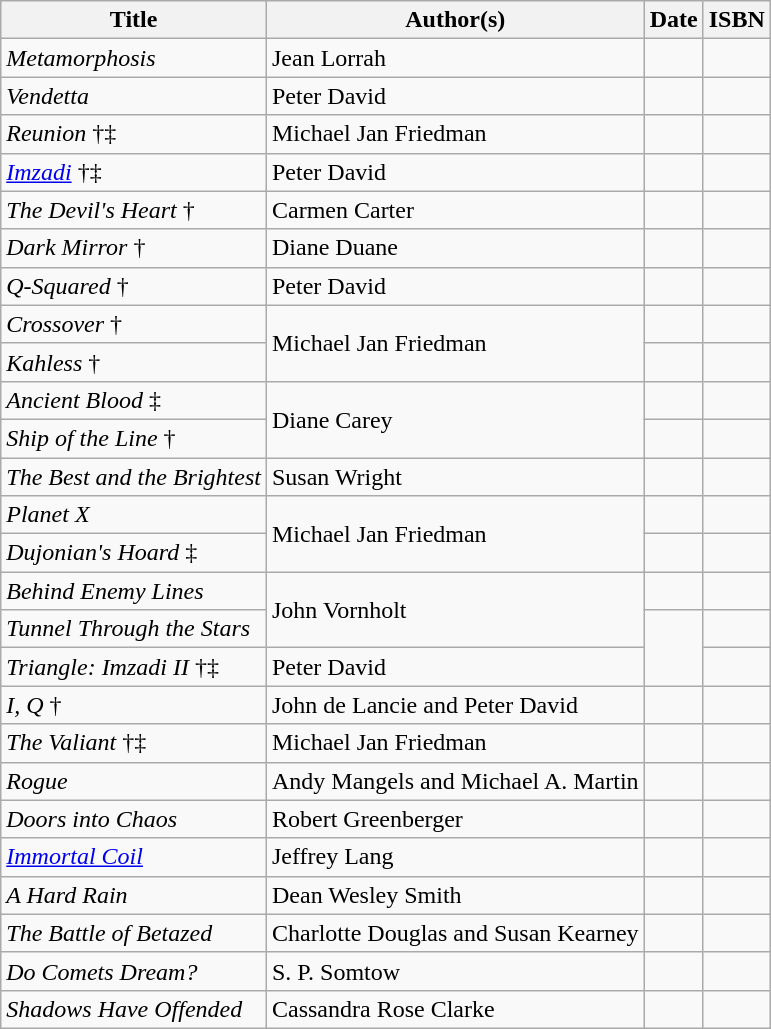<table class="wikitable">
<tr>
<th>Title</th>
<th>Author(s)</th>
<th>Date</th>
<th>ISBN</th>
</tr>
<tr>
<td><em>Metamorphosis</em></td>
<td>Jean Lorrah</td>
<td></td>
<td></td>
</tr>
<tr>
<td><em>Vendetta</em></td>
<td>Peter David</td>
<td></td>
<td></td>
</tr>
<tr>
<td><em>Reunion</em> †‡</td>
<td>Michael Jan Friedman</td>
<td></td>
<td></td>
</tr>
<tr>
<td><em><a href='#'>Imzadi</a></em> †‡</td>
<td>Peter David</td>
<td></td>
<td></td>
</tr>
<tr>
<td><em>The Devil's Heart</em> †</td>
<td>Carmen Carter</td>
<td></td>
<td></td>
</tr>
<tr>
<td><em>Dark Mirror</em> †</td>
<td>Diane Duane</td>
<td></td>
<td></td>
</tr>
<tr>
<td><em>Q-Squared</em> †</td>
<td>Peter David</td>
<td></td>
<td></td>
</tr>
<tr>
<td><em>Crossover</em> †</td>
<td rowspan="2">Michael Jan Friedman</td>
<td></td>
<td></td>
</tr>
<tr>
<td><em>Kahless</em> †</td>
<td></td>
<td></td>
</tr>
<tr>
<td><em>Ancient Blood</em> ‡</td>
<td rowspan="2">Diane Carey</td>
<td></td>
<td></td>
</tr>
<tr>
<td><em>Ship of the Line</em> †</td>
<td></td>
<td></td>
</tr>
<tr>
<td><em>The Best and the Brightest</em></td>
<td>Susan Wright</td>
<td></td>
<td></td>
</tr>
<tr>
<td><em>Planet X</em></td>
<td rowspan="2">Michael Jan Friedman</td>
<td></td>
<td></td>
</tr>
<tr>
<td><em>Dujonian's Hoard</em> ‡</td>
<td></td>
<td></td>
</tr>
<tr>
<td><em>Behind Enemy Lines</em></td>
<td rowspan="2">John Vornholt</td>
<td></td>
<td></td>
</tr>
<tr>
<td><em>Tunnel Through the Stars</em></td>
<td rowspan="2"></td>
<td></td>
</tr>
<tr>
<td><em>Triangle: Imzadi II</em> †‡</td>
<td>Peter David</td>
<td></td>
</tr>
<tr>
<td><em>I, Q</em> †</td>
<td>John de Lancie and Peter David</td>
<td></td>
<td></td>
</tr>
<tr>
<td><em>The Valiant</em> †‡</td>
<td>Michael Jan Friedman</td>
<td></td>
<td></td>
</tr>
<tr>
<td><em>Rogue</em></td>
<td>Andy Mangels and Michael A. Martin</td>
<td></td>
<td></td>
</tr>
<tr>
<td><em>Doors into Chaos</em></td>
<td>Robert Greenberger</td>
<td></td>
<td></td>
</tr>
<tr>
<td><em><a href='#'>Immortal Coil</a></em></td>
<td>Jeffrey Lang</td>
<td></td>
<td></td>
</tr>
<tr>
<td><em>A Hard Rain</em></td>
<td>Dean Wesley Smith</td>
<td></td>
<td></td>
</tr>
<tr>
<td><em>The Battle of Betazed</em></td>
<td>Charlotte Douglas and Susan Kearney</td>
<td></td>
<td></td>
</tr>
<tr>
<td><em>Do Comets Dream?</em></td>
<td>S. P. Somtow</td>
<td></td>
<td></td>
</tr>
<tr>
<td><em>Shadows Have Offended</em></td>
<td>Cassandra Rose Clarke</td>
<td></td>
<td></td>
</tr>
</table>
